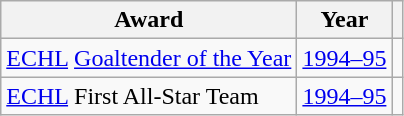<table class="wikitable">
<tr>
<th>Award</th>
<th>Year</th>
<th></th>
</tr>
<tr>
<td><a href='#'>ECHL</a> <a href='#'>Goaltender of the Year</a></td>
<td><a href='#'>1994–95</a></td>
<td></td>
</tr>
<tr>
<td><a href='#'>ECHL</a> First All-Star Team</td>
<td><a href='#'>1994–95</a></td>
<td></td>
</tr>
</table>
